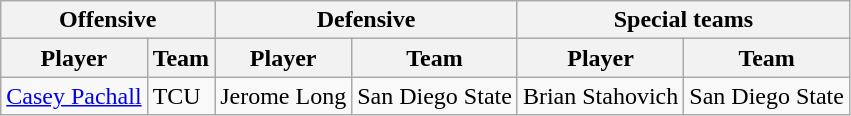<table class="wikitable">
<tr>
<th colspan="2">Offensive</th>
<th colspan="2">Defensive</th>
<th colspan="2">Special teams</th>
</tr>
<tr>
<th>Player</th>
<th>Team</th>
<th>Player</th>
<th>Team</th>
<th>Player</th>
<th>Team</th>
</tr>
<tr>
<td><a href='#'>Casey Pachall</a></td>
<td>TCU</td>
<td>Jerome Long</td>
<td>San Diego State</td>
<td>Brian Stahovich</td>
<td>San Diego State</td>
</tr>
</table>
